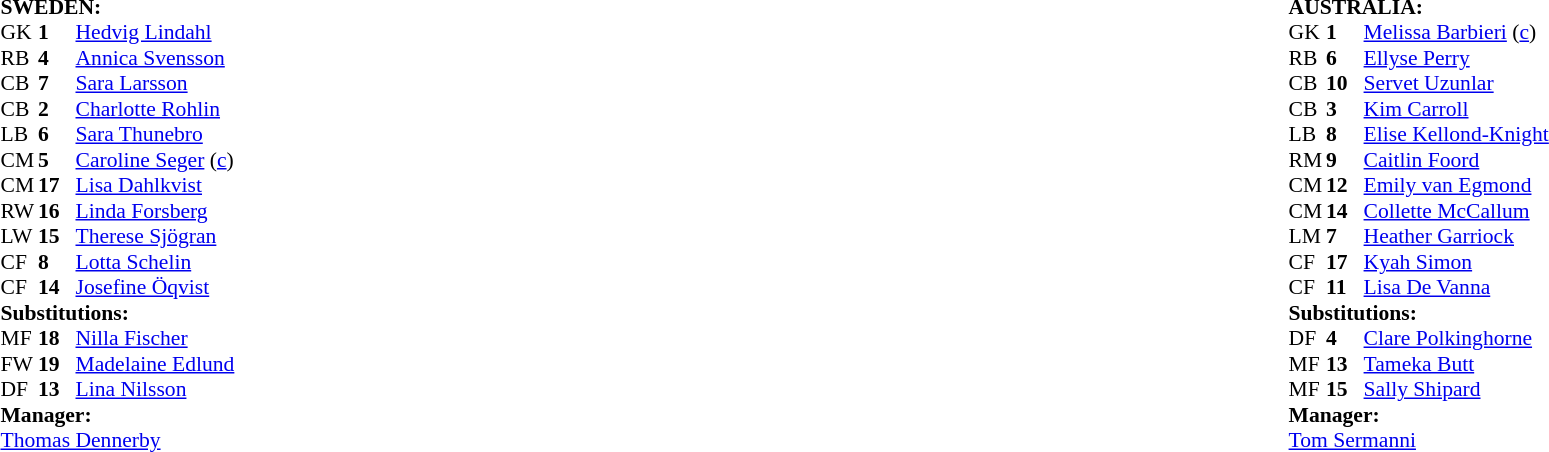<table width="100%">
<tr>
<td valign="top" width="50%"><br><table style="font-size: 90%" cellspacing="0" cellpadding="0">
<tr>
<td colspan=4><br><strong>SWEDEN:</strong></td>
</tr>
<tr>
<th width="25"></th>
<th width="25"></th>
</tr>
<tr>
<td>GK</td>
<td><strong>1</strong></td>
<td><a href='#'>Hedvig Lindahl</a></td>
</tr>
<tr>
<td>RB</td>
<td><strong>4</strong></td>
<td><a href='#'>Annica Svensson</a></td>
<td></td>
<td></td>
</tr>
<tr>
<td>CB</td>
<td><strong>7</strong></td>
<td><a href='#'>Sara Larsson</a></td>
</tr>
<tr>
<td>CB</td>
<td><strong>2</strong></td>
<td><a href='#'>Charlotte Rohlin</a></td>
</tr>
<tr>
<td>LB</td>
<td><strong>6</strong></td>
<td><a href='#'>Sara Thunebro</a></td>
</tr>
<tr>
<td>CM</td>
<td><strong>5</strong></td>
<td><a href='#'>Caroline Seger</a> (<a href='#'>c</a>)</td>
</tr>
<tr>
<td>CM</td>
<td><strong>17</strong></td>
<td><a href='#'>Lisa Dahlkvist</a></td>
</tr>
<tr>
<td>RW</td>
<td><strong>16</strong></td>
<td><a href='#'>Linda Forsberg</a></td>
<td></td>
<td></td>
</tr>
<tr>
<td>LW</td>
<td><strong>15</strong></td>
<td><a href='#'>Therese Sjögran</a></td>
<td></td>
</tr>
<tr>
<td>CF</td>
<td><strong>8</strong></td>
<td><a href='#'>Lotta Schelin</a></td>
</tr>
<tr>
<td>CF</td>
<td><strong>14</strong></td>
<td><a href='#'>Josefine Öqvist</a></td>
<td></td>
<td></td>
</tr>
<tr>
<td colspan=3><strong>Substitutions:</strong></td>
</tr>
<tr>
<td>MF</td>
<td><strong>18</strong></td>
<td><a href='#'>Nilla Fischer</a></td>
<td></td>
<td></td>
</tr>
<tr>
<td>FW</td>
<td><strong>19</strong></td>
<td><a href='#'>Madelaine Edlund</a></td>
<td></td>
<td></td>
</tr>
<tr>
<td>DF</td>
<td><strong>13</strong></td>
<td><a href='#'>Lina Nilsson</a></td>
<td></td>
<td></td>
</tr>
<tr>
<td colspan=3><strong>Manager:</strong></td>
</tr>
<tr>
<td colspan=3><a href='#'>Thomas Dennerby</a></td>
</tr>
</table>
</td>
<td valign="top"></td>
<td valign="top" width="50%"><br><table style="font-size: 90%" cellspacing="0" cellpadding="0" align="center">
<tr>
<td colspan=4><br><strong>AUSTRALIA:</strong></td>
</tr>
<tr>
<th width=25></th>
<th width=25></th>
</tr>
<tr>
<td>GK</td>
<td><strong>1</strong></td>
<td><a href='#'>Melissa Barbieri</a> (<a href='#'>c</a>)</td>
</tr>
<tr>
<td>RB</td>
<td><strong>6</strong></td>
<td><a href='#'>Ellyse Perry</a></td>
<td></td>
<td></td>
</tr>
<tr>
<td>CB</td>
<td><strong>10</strong></td>
<td><a href='#'>Servet Uzunlar</a></td>
</tr>
<tr>
<td>CB</td>
<td><strong>3</strong></td>
<td><a href='#'>Kim Carroll</a></td>
</tr>
<tr>
<td>LB</td>
<td><strong>8</strong></td>
<td><a href='#'>Elise Kellond-Knight</a></td>
</tr>
<tr>
<td>RM</td>
<td><strong>9</strong></td>
<td><a href='#'>Caitlin Foord</a></td>
</tr>
<tr>
<td>CM</td>
<td><strong>12</strong></td>
<td><a href='#'>Emily van Egmond</a></td>
<td></td>
<td></td>
</tr>
<tr>
<td>CM</td>
<td><strong>14</strong></td>
<td><a href='#'>Collette McCallum</a></td>
<td></td>
<td></td>
</tr>
<tr>
<td>LM</td>
<td><strong>7</strong></td>
<td><a href='#'>Heather Garriock</a></td>
<td></td>
</tr>
<tr>
<td>CF</td>
<td><strong>17</strong></td>
<td><a href='#'>Kyah Simon</a></td>
<td></td>
</tr>
<tr>
<td>CF</td>
<td><strong>11</strong></td>
<td><a href='#'>Lisa De Vanna</a></td>
</tr>
<tr>
<td colspan=3><strong>Substitutions:</strong></td>
</tr>
<tr>
<td>DF</td>
<td><strong>4</strong></td>
<td><a href='#'>Clare Polkinghorne</a></td>
<td></td>
<td></td>
</tr>
<tr>
<td>MF</td>
<td><strong>13</strong></td>
<td><a href='#'>Tameka Butt</a></td>
<td></td>
<td></td>
</tr>
<tr>
<td>MF</td>
<td><strong>15</strong></td>
<td><a href='#'>Sally Shipard</a></td>
<td></td>
<td></td>
</tr>
<tr>
<td colspan=3><strong>Manager:</strong></td>
</tr>
<tr>
<td colspan=3> <a href='#'>Tom Sermanni</a></td>
</tr>
</table>
</td>
</tr>
</table>
